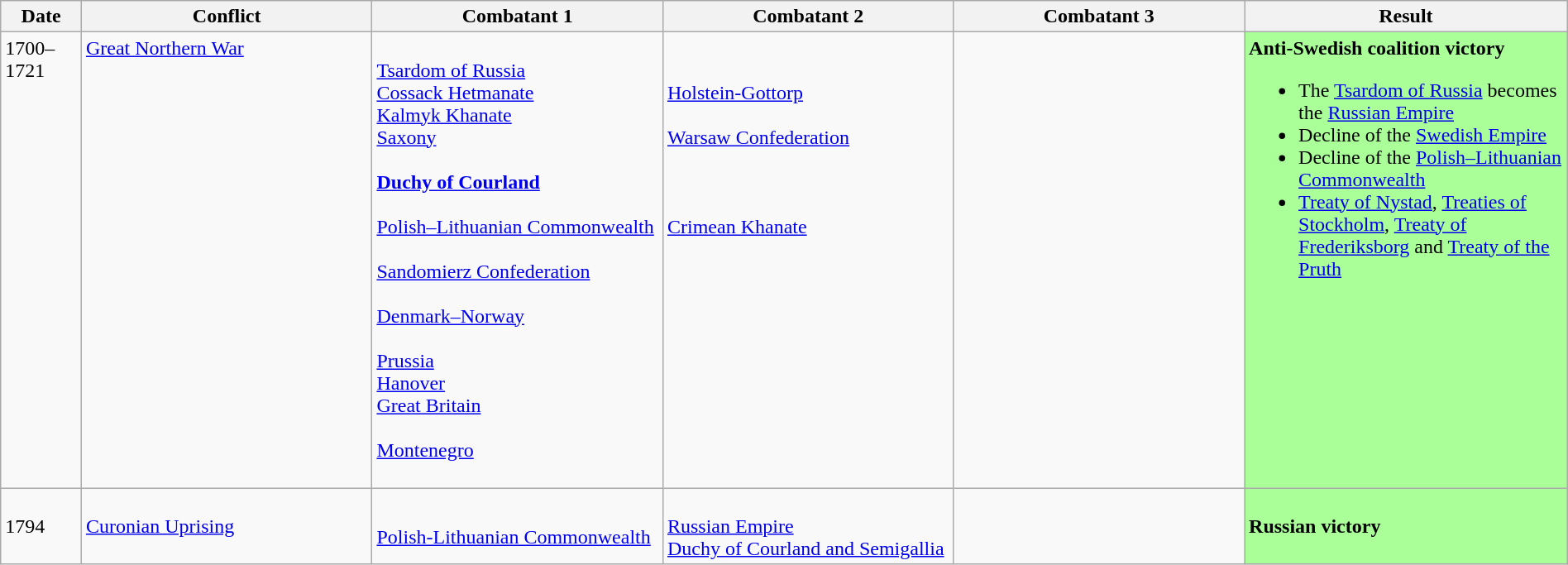<table class="wikitable" width="100%">
<tr>
<th width= "5%">Date</th>
<th width= "18%">Conflict</th>
<th width= "18%">Combatant 1</th>
<th width= "18%">Combatant 2</th>
<th width= "18%">Combatant 3</th>
<th width= "20%">Result</th>
</tr>
<tr style="vertical-align:top">
<td>1700–1721</td>
<td><a href='#'>Great Northern War</a></td>
<td><br> <a href='#'>Tsardom of Russia</a><br> <a href='#'>Cossack Hetmanate</a><br> <a href='#'>Kalmyk Khanate</a><br> <a href='#'>Saxony</a><br><br> <strong><a href='#'>Duchy of Courland</a></strong><br><br> <a href='#'>Polish–Lithuanian Commonwealth</a><br><br> <a href='#'>Sandomierz Confederation</a><br><br> <a href='#'>Denmark–Norway</a><br><br> <a href='#'>Prussia</a> <br> <a href='#'>Hanover</a> <br> <a href='#'>Great Britain</a><br><br> <a href='#'>Montenegro</a><br><br></td>
<td><br><br> <a href='#'>Holstein-Gottorp</a><br><br> <a href='#'>Warsaw Confederation</a><br><br><br><br> <a href='#'>Crimean Khanate</a><br></td>
<td></td>
<td Style="background:#AF9"><strong>Anti-Swedish coalition victory</strong><br><ul><li>The <a href='#'>Tsardom of Russia</a> becomes the <a href='#'>Russian Empire</a></li><li>Decline of the <a href='#'>Swedish Empire</a></li><li>Decline of the <a href='#'>Polish–Lithuanian Commonwealth</a></li><li><a href='#'>Treaty of Nystad</a>, <a href='#'>Treaties of Stockholm</a>, <a href='#'>Treaty of Frederiksborg</a> and <a href='#'>Treaty of the Pruth</a></li></ul></td>
</tr>
<tr>
<td>1794</td>
<td><a href='#'>Curonian Uprising</a></td>
<td><br> <a href='#'>Polish-Lithuanian Commonwealth</a></td>
<td><br> <a href='#'>Russian Empire</a><br> <a href='#'>Duchy of Courland and Semigallia</a></td>
<td></td>
<td Style="background:#AF9"><strong>Russian victory</strong></td>
</tr>
</table>
